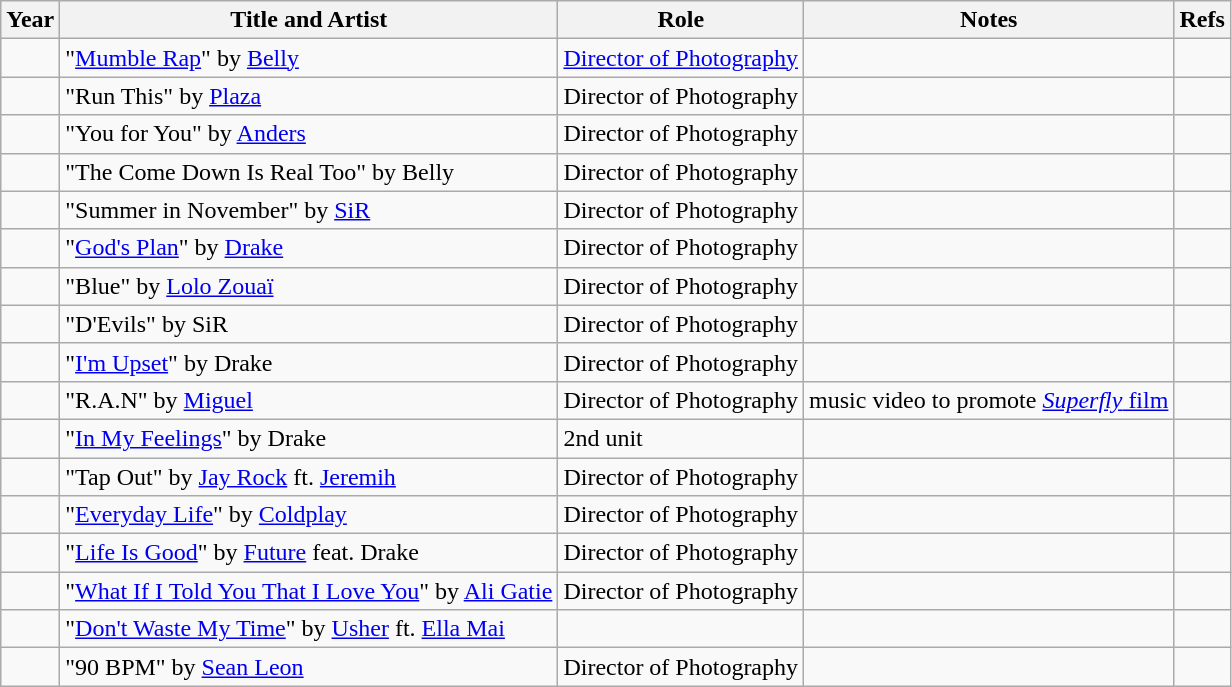<table class="wikitable sortable">
<tr>
<th>Year</th>
<th>Title and Artist</th>
<th>Role</th>
<th>Notes</th>
<th class="unsortable">Refs</th>
</tr>
<tr>
<td></td>
<td>"<a href='#'>Mumble Rap</a>" by <a href='#'>Belly</a></td>
<td><a href='#'>Director of Photography</a></td>
<td></td>
<td></td>
</tr>
<tr>
<td></td>
<td>"Run This" by <a href='#'>Plaza</a></td>
<td>Director of Photography</td>
<td></td>
<td></td>
</tr>
<tr>
<td></td>
<td>"You for You" by <a href='#'>Anders</a></td>
<td>Director of Photography</td>
<td></td>
<td></td>
</tr>
<tr>
<td></td>
<td>"The Come Down Is Real Too" by Belly</td>
<td>Director of Photography</td>
<td></td>
<td></td>
</tr>
<tr>
<td></td>
<td>"Summer in November" by <a href='#'>SiR</a></td>
<td>Director of Photography</td>
<td></td>
<td></td>
</tr>
<tr>
<td></td>
<td>"<a href='#'>God's Plan</a>" by <a href='#'>Drake</a></td>
<td>Director of Photography</td>
<td></td>
<td></td>
</tr>
<tr>
<td></td>
<td>"Blue" by <a href='#'>Lolo Zouaï</a></td>
<td>Director of Photography</td>
<td></td>
<td></td>
</tr>
<tr>
<td></td>
<td>"D'Evils" by SiR</td>
<td>Director of Photography</td>
<td></td>
<td></td>
</tr>
<tr>
<td></td>
<td>"<a href='#'>I'm Upset</a>" by Drake</td>
<td>Director of Photography</td>
<td></td>
<td></td>
</tr>
<tr>
<td></td>
<td>"R.A.N" by <a href='#'>Miguel</a></td>
<td>Director of Photography</td>
<td>music video to promote <a href='#'><em>Superfly</em> film</a></td>
<td></td>
</tr>
<tr>
<td></td>
<td>"<a href='#'>In My Feelings</a>" by Drake</td>
<td>2nd unit </td>
<td></td>
<td></td>
</tr>
<tr>
<td></td>
<td>"Tap Out" by <a href='#'>Jay Rock</a> ft. <a href='#'>Jeremih</a></td>
<td>Director of Photography</td>
<td></td>
<td></td>
</tr>
<tr>
<td></td>
<td>"<a href='#'>Everyday Life</a>" by <a href='#'>Coldplay</a></td>
<td>Director of Photography</td>
<td></td>
<td></td>
</tr>
<tr>
<td></td>
<td>"<a href='#'>Life Is Good</a>" by <a href='#'>Future</a> feat. Drake</td>
<td>Director of Photography</td>
<td></td>
<td></td>
</tr>
<tr>
<td></td>
<td>"<a href='#'>What If I Told You That I Love You</a>" by <a href='#'>Ali Gatie</a></td>
<td>Director of Photography</td>
<td></td>
<td></td>
</tr>
<tr>
<td></td>
<td>"<a href='#'>Don't Waste My Time</a>" by <a href='#'>Usher</a> ft. <a href='#'>Ella Mai</a></td>
<td></td>
<td></td>
<td></td>
</tr>
<tr>
<td></td>
<td>"90 BPM" by <a href='#'>Sean Leon</a></td>
<td>Director of Photography</td>
<td></td>
<td></td>
</tr>
</table>
